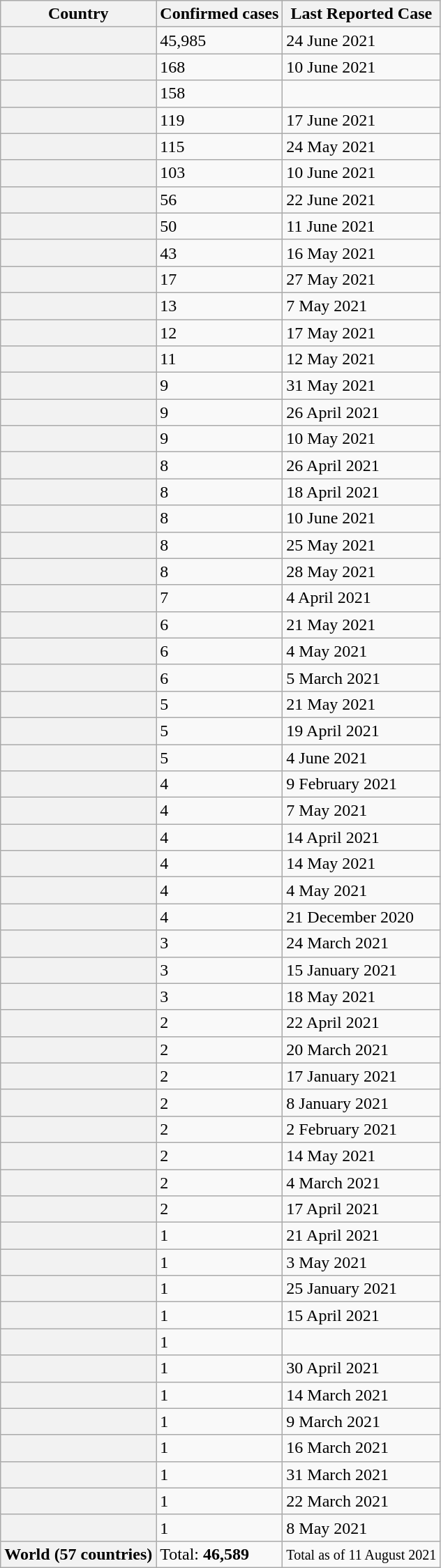<table class="wikitable sortable plainrowheaders">
<tr>
<th scope="col">Country</th>
<th scope="col">Confirmed cases</th>
<th scope="col">Last Reported Case</th>
</tr>
<tr>
<th scope="row"></th>
<td>45,985</td>
<td>24 June 2021</td>
</tr>
<tr>
<th scope="row"></th>
<td>168</td>
<td>10 June 2021</td>
</tr>
<tr>
<th scope="row"></th>
<td>158</td>
<td></td>
</tr>
<tr>
<th scope="row"></th>
<td>119</td>
<td>17 June 2021</td>
</tr>
<tr>
<th scope="row"></th>
<td>115</td>
<td>24 May 2021</td>
</tr>
<tr>
<th scope="row"></th>
<td>103</td>
<td>10 June 2021</td>
</tr>
<tr>
<th scope="row"></th>
<td>56</td>
<td>22 June 2021</td>
</tr>
<tr>
<th scope="row"></th>
<td>50</td>
<td>11 June 2021</td>
</tr>
<tr>
<th scope="row"></th>
<td>43</td>
<td>16 May 2021</td>
</tr>
<tr>
<th scope="row"></th>
<td>17</td>
<td>27 May 2021</td>
</tr>
<tr>
<th scope="row"></th>
<td>13</td>
<td>7 May 2021</td>
</tr>
<tr>
<th scope="row"></th>
<td>12</td>
<td>17 May 2021</td>
</tr>
<tr>
<th scope="row"></th>
<td>11</td>
<td>12 May 2021</td>
</tr>
<tr>
<th scope="row"></th>
<td>9</td>
<td>31 May 2021</td>
</tr>
<tr>
<th scope="row"></th>
<td>9</td>
<td>26 April 2021</td>
</tr>
<tr>
<th scope="row"></th>
<td>9</td>
<td>10 May 2021</td>
</tr>
<tr>
<th scope="row"></th>
<td>8</td>
<td>26 April 2021</td>
</tr>
<tr>
<th scope="row"></th>
<td>8</td>
<td>18 April 2021</td>
</tr>
<tr>
<th scope="row"></th>
<td>8</td>
<td>10 June 2021</td>
</tr>
<tr>
<th scope="row"></th>
<td>8</td>
<td>25 May 2021</td>
</tr>
<tr>
<th scope="row"></th>
<td>8</td>
<td>28 May 2021</td>
</tr>
<tr>
<th scope="row"></th>
<td>7</td>
<td>4 April 2021</td>
</tr>
<tr>
<th scope="row"></th>
<td>6</td>
<td>21 May 2021</td>
</tr>
<tr>
<th scope="row"></th>
<td>6</td>
<td>4 May 2021</td>
</tr>
<tr>
<th scope="row"></th>
<td>6</td>
<td>5 March 2021</td>
</tr>
<tr>
<th scope="row"></th>
<td>5</td>
<td>21 May 2021</td>
</tr>
<tr>
<th scope="row"></th>
<td>5</td>
<td>19 April 2021</td>
</tr>
<tr>
<th scope="row"></th>
<td>5</td>
<td>4 June 2021</td>
</tr>
<tr>
<th scope="row"></th>
<td>4</td>
<td>9 February 2021</td>
</tr>
<tr>
<th scope="row"></th>
<td>4</td>
<td>7 May 2021</td>
</tr>
<tr>
<th scope="row"></th>
<td>4</td>
<td>14 April 2021</td>
</tr>
<tr>
<th scope="row"></th>
<td>4</td>
<td>14 May 2021</td>
</tr>
<tr>
<th scope="row"></th>
<td>4</td>
<td>4 May 2021</td>
</tr>
<tr>
<th scope="row"></th>
<td>4</td>
<td>21 December 2020</td>
</tr>
<tr>
<th scope="row"></th>
<td>3</td>
<td>24 March 2021</td>
</tr>
<tr>
<th scope="row"></th>
<td>3</td>
<td>15 January 2021</td>
</tr>
<tr>
<th scope="row"></th>
<td>3</td>
<td>18 May 2021</td>
</tr>
<tr>
<th scope="row"></th>
<td>2</td>
<td>22 April 2021</td>
</tr>
<tr>
<th scope="row"></th>
<td>2</td>
<td>20 March 2021</td>
</tr>
<tr>
<th scope="row"></th>
<td>2</td>
<td>17 January 2021</td>
</tr>
<tr>
<th scope="row"></th>
<td>2</td>
<td>8 January 2021</td>
</tr>
<tr>
<th scope="row"></th>
<td>2</td>
<td>2 February 2021</td>
</tr>
<tr>
<th scope="row"></th>
<td>2</td>
<td>14 May 2021</td>
</tr>
<tr>
<th scope="row"></th>
<td>2</td>
<td>4 March 2021</td>
</tr>
<tr>
<th scope="row"></th>
<td>2</td>
<td>17 April 2021</td>
</tr>
<tr>
<th scope="row"></th>
<td>1</td>
<td>21 April 2021</td>
</tr>
<tr>
<th scope="row"></th>
<td>1</td>
<td>3 May 2021</td>
</tr>
<tr>
<th scope="row"></th>
<td>1</td>
<td>25 January 2021</td>
</tr>
<tr>
<th scope="row"></th>
<td>1</td>
<td>15 April 2021</td>
</tr>
<tr>
<th scope="row"></th>
<td>1</td>
<td></td>
</tr>
<tr>
<th scope="row"></th>
<td>1</td>
<td>30 April 2021</td>
</tr>
<tr>
<th scope="row"></th>
<td>1</td>
<td>14 March 2021</td>
</tr>
<tr>
<th scope="row"></th>
<td>1</td>
<td>9 March 2021</td>
</tr>
<tr>
<th scope="row"></th>
<td>1</td>
<td>16 March 2021</td>
</tr>
<tr>
<th scope="row"></th>
<td>1</td>
<td>31 March 2021</td>
</tr>
<tr>
<th scope="row"></th>
<td>1</td>
<td>22 March 2021</td>
</tr>
<tr>
<th scope="row"></th>
<td>1</td>
<td>8 May 2021</td>
</tr>
<tr class="sortbottom">
<th scope="row"><strong>World</strong> (57 countries)</th>
<td>Total: <strong>46,589</strong></td>
<td><small>Total as of 11 August 2021</small></td>
</tr>
</table>
